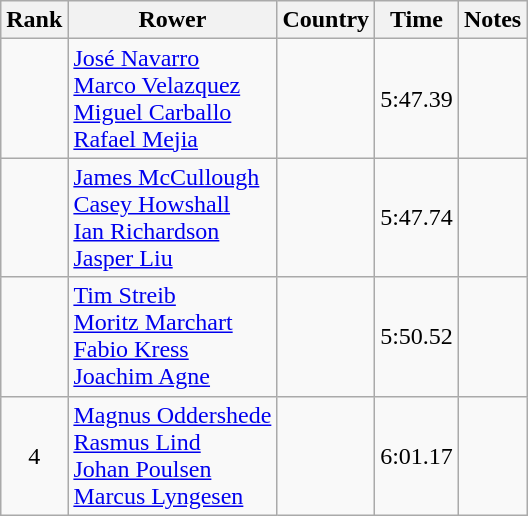<table class="wikitable" style="text-align:center">
<tr>
<th>Rank</th>
<th>Rower</th>
<th>Country</th>
<th>Time</th>
<th>Notes</th>
</tr>
<tr>
<td></td>
<td align="left"><a href='#'>José Navarro</a><br><a href='#'>Marco Velazquez</a><br><a href='#'>Miguel Carballo</a><br><a href='#'>Rafael Mejia</a></td>
<td align="left"></td>
<td>5:47.39</td>
<td></td>
</tr>
<tr>
<td></td>
<td align="left"><a href='#'>James McCullough</a><br><a href='#'>Casey Howshall</a><br><a href='#'>Ian Richardson</a><br><a href='#'>Jasper Liu</a></td>
<td align="left"></td>
<td>5:47.74</td>
<td></td>
</tr>
<tr>
<td></td>
<td align="left"><a href='#'>Tim Streib</a><br><a href='#'>Moritz Marchart</a><br><a href='#'>Fabio Kress</a><br><a href='#'>Joachim Agne</a></td>
<td align="left"></td>
<td>5:50.52</td>
<td></td>
</tr>
<tr>
<td>4</td>
<td align="left"><a href='#'>Magnus Oddershede</a><br><a href='#'>Rasmus Lind</a><br><a href='#'>Johan Poulsen</a><br><a href='#'>Marcus Lyngesen</a></td>
<td align="left"></td>
<td>6:01.17</td>
<td></td>
</tr>
</table>
